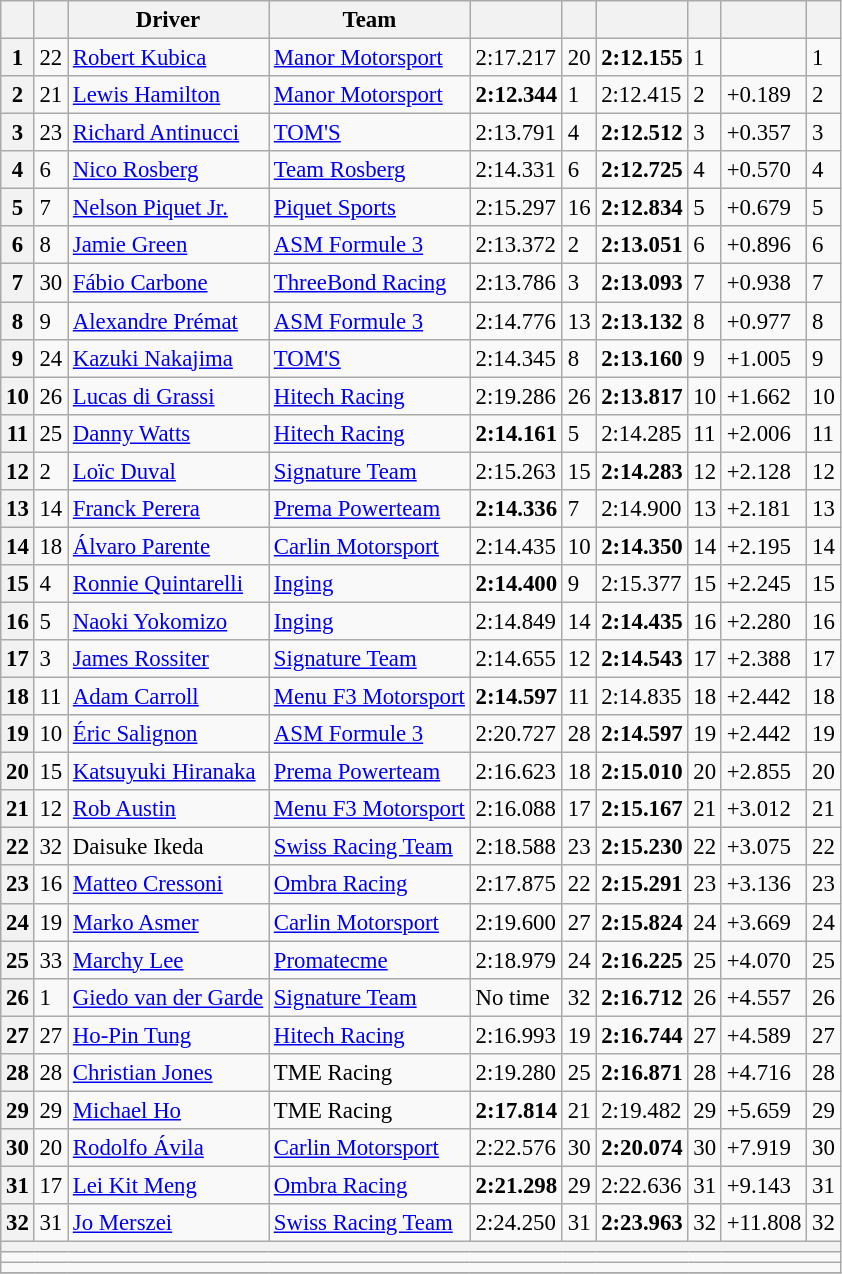<table class="wikitable" style="font-size: 95%;">
<tr>
<th scope="col"></th>
<th scope="col"></th>
<th scope="col">Driver</th>
<th scope="col">Team</th>
<th scope="col"></th>
<th scope="col"></th>
<th scope="col"></th>
<th scope="col"></th>
<th scope="col"></th>
<th scope="col"></th>
</tr>
<tr>
<th scope="row">1</th>
<td>22</td>
<td> <a href='#'>Robert Kubica</a></td>
<td><a href='#'>Manor Motorsport</a></td>
<td>2:17.217</td>
<td>20</td>
<td><strong>2:12.155</strong></td>
<td>1</td>
<td></td>
<td>1</td>
</tr>
<tr>
<th scope="row">2</th>
<td>21</td>
<td> <a href='#'>Lewis Hamilton</a></td>
<td><a href='#'>Manor Motorsport</a></td>
<td><strong>2:12.344</strong></td>
<td>1</td>
<td>2:12.415</td>
<td>2</td>
<td>+0.189</td>
<td>2</td>
</tr>
<tr>
<th scope="row">3</th>
<td>23</td>
<td> <a href='#'>Richard Antinucci</a></td>
<td><a href='#'>TOM'S</a></td>
<td>2:13.791</td>
<td>4</td>
<td><strong>2:12.512</strong></td>
<td>3</td>
<td>+0.357</td>
<td>3</td>
</tr>
<tr>
<th scope="row">4</th>
<td>6</td>
<td> <a href='#'>Nico Rosberg</a></td>
<td><a href='#'>Team Rosberg</a></td>
<td>2:14.331</td>
<td>6</td>
<td><strong>2:12.725</strong></td>
<td>4</td>
<td>+0.570</td>
<td>4</td>
</tr>
<tr>
<th scope="row">5</th>
<td>7</td>
<td> <a href='#'>Nelson Piquet Jr.</a></td>
<td><a href='#'>Piquet Sports</a></td>
<td>2:15.297</td>
<td>16</td>
<td><strong>2:12.834</strong></td>
<td>5</td>
<td>+0.679</td>
<td>5</td>
</tr>
<tr>
<th scope="row">6</th>
<td>8</td>
<td> <a href='#'>Jamie Green</a></td>
<td><a href='#'>ASM Formule 3</a></td>
<td>2:13.372</td>
<td>2</td>
<td><strong>2:13.051</strong></td>
<td>6</td>
<td>+0.896</td>
<td>6</td>
</tr>
<tr>
<th scope="row">7</th>
<td>30</td>
<td> <a href='#'>Fábio Carbone</a></td>
<td><a href='#'>ThreeBond Racing</a></td>
<td>2:13.786</td>
<td>3</td>
<td><strong>2:13.093</strong></td>
<td>7</td>
<td>+0.938</td>
<td>7</td>
</tr>
<tr>
<th scope="row">8</th>
<td>9</td>
<td> <a href='#'>Alexandre Prémat</a></td>
<td><a href='#'>ASM Formule 3</a></td>
<td>2:14.776</td>
<td>13</td>
<td><strong>2:13.132</strong></td>
<td>8</td>
<td>+0.977</td>
<td>8</td>
</tr>
<tr>
<th scope="row">9</th>
<td>24</td>
<td> <a href='#'>Kazuki Nakajima</a></td>
<td><a href='#'>TOM'S</a></td>
<td>2:14.345</td>
<td>8</td>
<td><strong>2:13.160</strong></td>
<td>9</td>
<td>+1.005</td>
<td>9</td>
</tr>
<tr>
<th scope="row">10</th>
<td>26</td>
<td> <a href='#'>Lucas di Grassi</a></td>
<td><a href='#'>Hitech Racing</a></td>
<td>2:19.286</td>
<td>26</td>
<td><strong>2:13.817</strong></td>
<td>10</td>
<td>+1.662</td>
<td>10</td>
</tr>
<tr>
<th scope="row">11</th>
<td>25</td>
<td> <a href='#'>Danny Watts</a></td>
<td><a href='#'>Hitech Racing</a></td>
<td><strong>2:14.161</strong></td>
<td>5</td>
<td>2:14.285</td>
<td>11</td>
<td>+2.006</td>
<td>11</td>
</tr>
<tr>
<th scope="row">12</th>
<td>2</td>
<td> <a href='#'>Loïc Duval</a></td>
<td><a href='#'>Signature Team</a></td>
<td>2:15.263</td>
<td>15</td>
<td><strong>2:14.283</strong></td>
<td>12</td>
<td>+2.128</td>
<td>12</td>
</tr>
<tr>
<th scope="row">13</th>
<td>14</td>
<td> <a href='#'>Franck Perera</a></td>
<td><a href='#'>Prema Powerteam</a></td>
<td><strong>2:14.336</strong></td>
<td>7</td>
<td>2:14.900</td>
<td>13</td>
<td>+2.181</td>
<td>13</td>
</tr>
<tr>
<th scope="row">14</th>
<td>18</td>
<td> <a href='#'>Álvaro Parente</a></td>
<td><a href='#'>Carlin Motorsport</a></td>
<td>2:14.435</td>
<td>10</td>
<td><strong>2:14.350</strong></td>
<td>14</td>
<td>+2.195</td>
<td>14</td>
</tr>
<tr>
<th scope="row">15</th>
<td>4</td>
<td> <a href='#'>Ronnie Quintarelli</a></td>
<td><a href='#'>Inging</a></td>
<td><strong>2:14.400</strong></td>
<td>9</td>
<td>2:15.377</td>
<td>15</td>
<td>+2.245</td>
<td>15</td>
</tr>
<tr>
<th scope="row">16</th>
<td>5</td>
<td> <a href='#'>Naoki Yokomizo</a></td>
<td><a href='#'>Inging</a></td>
<td>2:14.849</td>
<td>14</td>
<td><strong>2:14.435</strong></td>
<td>16</td>
<td>+2.280</td>
<td>16</td>
</tr>
<tr>
<th scope="row">17</th>
<td>3</td>
<td> <a href='#'>James Rossiter</a></td>
<td><a href='#'>Signature Team</a></td>
<td>2:14.655</td>
<td>12</td>
<td><strong>2:14.543</strong></td>
<td>17</td>
<td>+2.388</td>
<td>17</td>
</tr>
<tr>
<th scope="row">18</th>
<td>11</td>
<td> <a href='#'>Adam Carroll</a></td>
<td><a href='#'>Menu F3 Motorsport</a></td>
<td><strong>2:14.597</strong></td>
<td>11</td>
<td>2:14.835</td>
<td>18</td>
<td>+2.442</td>
<td>18</td>
</tr>
<tr>
<th scope="row">19</th>
<td>10</td>
<td> <a href='#'>Éric Salignon</a></td>
<td><a href='#'>ASM Formule 3</a></td>
<td>2:20.727</td>
<td>28</td>
<td><strong>2:14.597</strong></td>
<td>19</td>
<td>+2.442</td>
<td>19</td>
</tr>
<tr>
<th scope="row">20</th>
<td>15</td>
<td> <a href='#'>Katsuyuki Hiranaka</a></td>
<td><a href='#'>Prema Powerteam</a></td>
<td>2:16.623</td>
<td>18</td>
<td><strong>2:15.010</strong></td>
<td>20</td>
<td>+2.855</td>
<td>20</td>
</tr>
<tr>
<th scope="row">21</th>
<td>12</td>
<td> <a href='#'>Rob Austin</a></td>
<td><a href='#'>Menu F3 Motorsport</a></td>
<td>2:16.088</td>
<td>17</td>
<td><strong>2:15.167</strong></td>
<td>21</td>
<td>+3.012</td>
<td>21</td>
</tr>
<tr>
<th scope="row">22</th>
<td>32</td>
<td> Daisuke Ikeda</td>
<td><a href='#'>Swiss Racing Team</a></td>
<td>2:18.588</td>
<td>23</td>
<td><strong>2:15.230</strong></td>
<td>22</td>
<td>+3.075</td>
<td>22</td>
</tr>
<tr>
<th scope="row">23</th>
<td>16</td>
<td> <a href='#'>Matteo Cressoni</a></td>
<td><a href='#'>Ombra Racing</a></td>
<td>2:17.875</td>
<td>22</td>
<td><strong>2:15.291</strong></td>
<td>23</td>
<td>+3.136</td>
<td>23</td>
</tr>
<tr>
<th scope="row">24</th>
<td>19</td>
<td> <a href='#'>Marko Asmer</a></td>
<td><a href='#'>Carlin Motorsport</a></td>
<td>2:19.600</td>
<td>27</td>
<td><strong>2:15.824</strong></td>
<td>24</td>
<td>+3.669</td>
<td>24</td>
</tr>
<tr>
<th scope="row">25</th>
<td>33</td>
<td> <a href='#'>Marchy Lee</a></td>
<td><a href='#'>Promatecme</a></td>
<td>2:18.979</td>
<td>24</td>
<td><strong>2:16.225</strong></td>
<td>25</td>
<td>+4.070</td>
<td>25</td>
</tr>
<tr>
<th scope="row">26</th>
<td>1</td>
<td> <a href='#'>Giedo van der Garde</a></td>
<td><a href='#'>Signature Team</a></td>
<td>No time</td>
<td>32</td>
<td><strong>2:16.712</strong></td>
<td>26</td>
<td>+4.557</td>
<td>26</td>
</tr>
<tr>
<th scope="row">27</th>
<td>27</td>
<td> <a href='#'>Ho-Pin Tung</a></td>
<td><a href='#'>Hitech Racing</a></td>
<td>2:16.993</td>
<td>19</td>
<td><strong>2:16.744</strong></td>
<td>27</td>
<td>+4.589</td>
<td>27</td>
</tr>
<tr>
<th scope="row">28</th>
<td>28</td>
<td> <a href='#'>Christian Jones</a></td>
<td>TME Racing</td>
<td>2:19.280</td>
<td>25</td>
<td><strong>2:16.871</strong></td>
<td>28</td>
<td>+4.716</td>
<td>28</td>
</tr>
<tr>
<th scope="row">29</th>
<td>29</td>
<td> <a href='#'>Michael Ho</a></td>
<td>TME Racing</td>
<td><strong>2:17.814</strong></td>
<td>21</td>
<td>2:19.482</td>
<td>29</td>
<td>+5.659</td>
<td>29</td>
</tr>
<tr>
<th scope="row">30</th>
<td>20</td>
<td> <a href='#'>Rodolfo Ávila</a></td>
<td><a href='#'>Carlin Motorsport</a></td>
<td>2:22.576</td>
<td>30</td>
<td><strong>2:20.074</strong></td>
<td>30</td>
<td>+7.919</td>
<td>30</td>
</tr>
<tr>
<th scope="row">31</th>
<td>17</td>
<td> <a href='#'>Lei Kit Meng</a></td>
<td><a href='#'>Ombra Racing</a></td>
<td><strong>2:21.298</strong></td>
<td>29</td>
<td>2:22.636</td>
<td>31</td>
<td>+9.143</td>
<td>31</td>
</tr>
<tr>
<th scope="row">32</th>
<td>31</td>
<td> <a href='#'>Jo Merszei</a></td>
<td><a href='#'>Swiss Racing Team</a></td>
<td>2:24.250</td>
<td>31</td>
<td><strong>2:23.963</strong></td>
<td>32</td>
<td>+11.808</td>
<td>32</td>
</tr>
<tr>
<th colspan="10"></th>
</tr>
<tr>
<td colspan="10"></td>
</tr>
<tr>
<td colspan="10"></td>
</tr>
<tr>
</tr>
</table>
